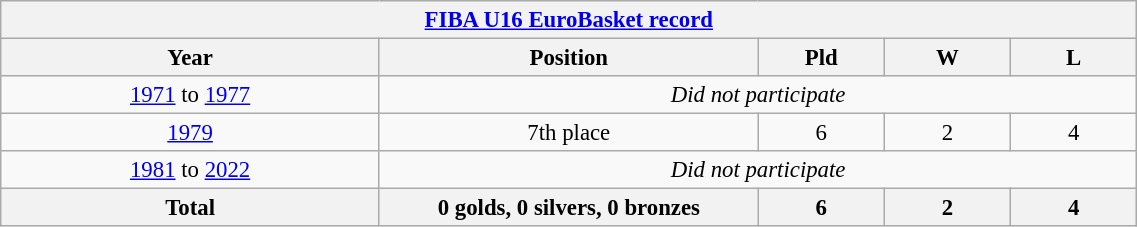<table class="wikitable"  style="text-align:center; font-size:95%; width:60%;">
<tr>
<th colspan=9><a href='#'>FIBA U16 EuroBasket record</a></th>
</tr>
<tr>
<th width=15%>Year</th>
<th width=15%>Position</th>
<th width=5%>Pld</th>
<th width=5%>W</th>
<th width=5%>L</th>
</tr>
<tr>
<td> <a href='#'>1971</a> to  <a href='#'>1977</a></td>
<td colspan=5><em>Did not participate</em></td>
</tr>
<tr>
<td> <a href='#'>1979</a></td>
<td>7th place</td>
<td>6</td>
<td>2</td>
<td>4</td>
</tr>
<tr>
<td> <a href='#'>1981</a> to  <a href='#'>2022</a></td>
<td colspan=5><em>Did not participate</em></td>
</tr>
<tr>
<th>Total</th>
<th>0 golds, 0 silvers, 0 bronzes</th>
<th>6</th>
<th>2</th>
<th>4</th>
</tr>
</table>
